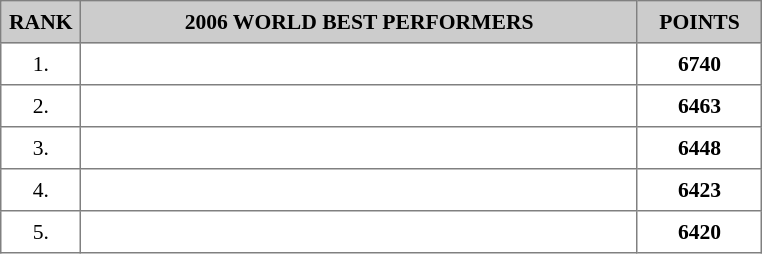<table border="1" cellspacing="2" cellpadding="5" style="border-collapse: collapse; font-size: 90%;">
<tr style="background:#ccc;">
<th>RANK</th>
<th style="text-align:center; width:25em;">2006 WORLD BEST PERFORMERS</th>
<th style="text-align:center; width:5em;">POINTS</th>
</tr>
<tr>
<td style="text-align:center;">1.</td>
<td></td>
<td style="text-align:center;"><strong>6740</strong></td>
</tr>
<tr>
<td style="text-align:center;">2.</td>
<td></td>
<td style="text-align:center;"><strong>6463</strong></td>
</tr>
<tr>
<td style="text-align:center;">3.</td>
<td></td>
<td style="text-align:center;"><strong>6448</strong></td>
</tr>
<tr>
<td style="text-align:center;">4.</td>
<td></td>
<td style="text-align:center;"><strong>6423</strong></td>
</tr>
<tr>
<td style="text-align:center;">5.</td>
<td></td>
<td style="text-align:center;"><strong>6420</strong></td>
</tr>
</table>
